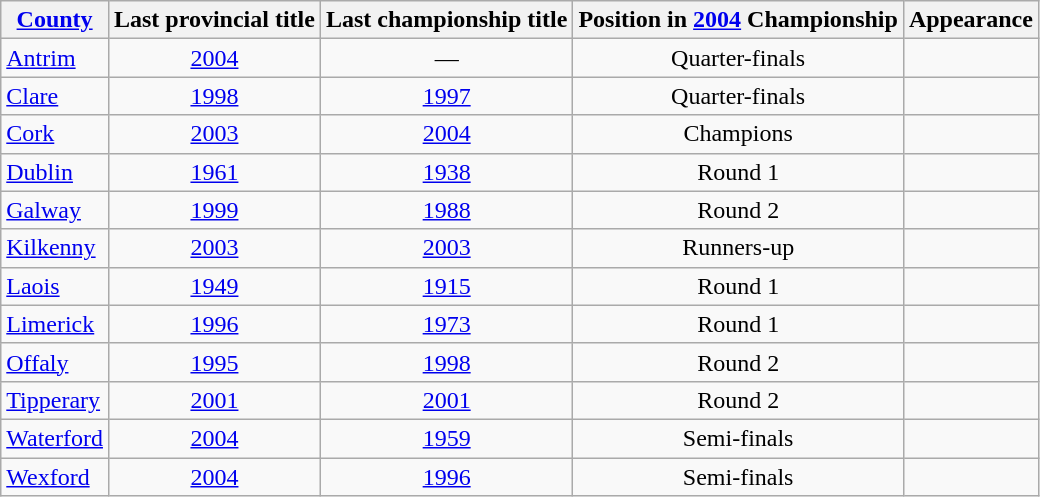<table class="wikitable sortable" style="text-align:center">
<tr>
<th><a href='#'>County</a></th>
<th>Last provincial title</th>
<th>Last championship title</th>
<th>Position in <a href='#'>2004</a> Championship</th>
<th>Appearance</th>
</tr>
<tr>
<td style="text-align:left"> <a href='#'>Antrim</a></td>
<td><a href='#'>2004</a></td>
<td>—</td>
<td>Quarter-finals</td>
<td></td>
</tr>
<tr>
<td style="text-align:left"> <a href='#'>Clare</a></td>
<td><a href='#'>1998</a></td>
<td><a href='#'>1997</a></td>
<td>Quarter-finals</td>
<td></td>
</tr>
<tr>
<td style="text-align:left"> <a href='#'>Cork</a></td>
<td><a href='#'>2003</a></td>
<td><a href='#'>2004</a></td>
<td>Champions</td>
<td></td>
</tr>
<tr>
<td style="text-align:left"> <a href='#'>Dublin</a></td>
<td><a href='#'>1961</a></td>
<td><a href='#'>1938</a></td>
<td>Round 1</td>
<td></td>
</tr>
<tr>
<td style="text-align:left"> <a href='#'>Galway</a></td>
<td><a href='#'>1999</a></td>
<td><a href='#'>1988</a></td>
<td>Round 2</td>
<td></td>
</tr>
<tr>
<td style="text-align:left"> <a href='#'>Kilkenny</a></td>
<td><a href='#'>2003</a></td>
<td><a href='#'>2003</a></td>
<td>Runners-up</td>
<td></td>
</tr>
<tr>
<td style="text-align:left"> <a href='#'>Laois</a></td>
<td><a href='#'>1949</a></td>
<td><a href='#'>1915</a></td>
<td>Round 1</td>
<td></td>
</tr>
<tr>
<td style="text-align:left"> <a href='#'>Limerick</a></td>
<td><a href='#'>1996</a></td>
<td><a href='#'>1973</a></td>
<td>Round 1</td>
<td></td>
</tr>
<tr>
<td style="text-align:left"> <a href='#'>Offaly</a></td>
<td><a href='#'>1995</a></td>
<td><a href='#'>1998</a></td>
<td>Round 2</td>
<td></td>
</tr>
<tr>
<td style="text-align:left"> <a href='#'>Tipperary</a></td>
<td><a href='#'>2001</a></td>
<td><a href='#'>2001</a></td>
<td>Round 2</td>
<td></td>
</tr>
<tr>
<td style="text-align:left"> <a href='#'>Waterford</a></td>
<td><a href='#'>2004</a></td>
<td><a href='#'>1959</a></td>
<td>Semi-finals</td>
<td></td>
</tr>
<tr>
<td style="text-align:left"> <a href='#'>Wexford</a></td>
<td><a href='#'>2004</a></td>
<td><a href='#'>1996</a></td>
<td>Semi-finals</td>
<td></td>
</tr>
</table>
